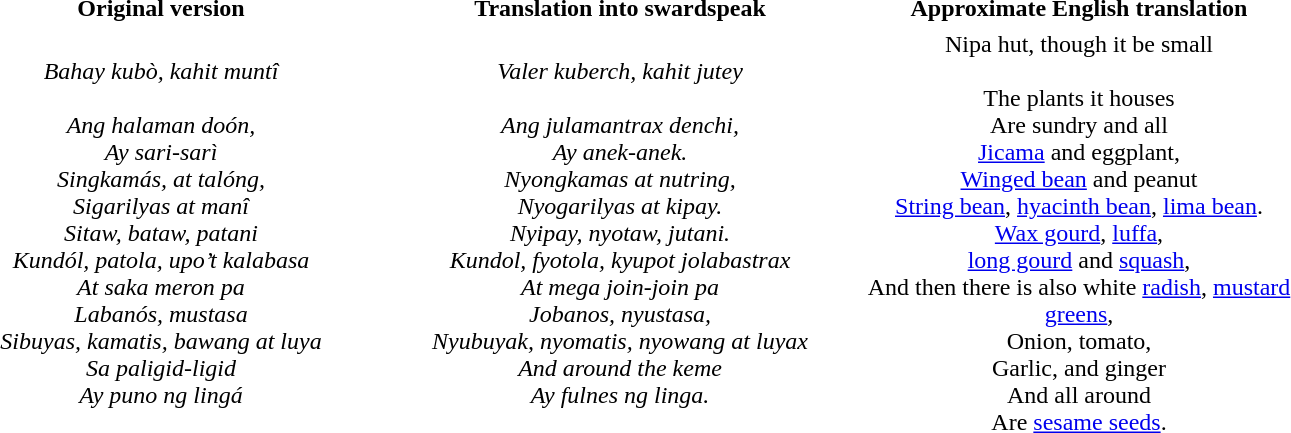<table cellpadding="2"  style="text-align: center;">
<tr --->
<th scope="col" width="300">Original version</th>
<th scope="col" width="300">Translation into swardspeak</th>
<th scope="col" width="300">Approximate English translation</th>
</tr>
<tr --->
<td><em>Bahay kubò, kahit muntî</em><br><br><em>Ang halaman doón,</em><br>
<em>Ay sari-sarì</em><br>
<em>Singkamás, at talóng,</em><br>
<em>Sigarilyas at manî</em><br>
<em>Sitaw, bataw, patani</em><br>
<em>Kundól, patola, upo’t kalabasa</em><br>
<em>At saka meron pa</em><br>
<em>Labanós, mustasa</em><br>
<em>Sibuyas, kamatis, bawang at luya</em><br>
<em>Sa paligid-ligid</em><br>
<em>Ay puno ng lingá</em><br></td>
<td><em>Valer kuberch, kahit jutey</em><br><br><em>Ang julamantrax denchi,</em><br>
<em>Ay anek-anek.</em><br>
<em>Nyongkamas at nutring,</em><br>
<em>Nyogarilyas at kipay.</em><br>
<em>Nyipay, nyotaw, jutani.</em><br>
<em>Kundol, fyotola, kyupot jolabastrax</em><br>
<em>At mega join-join pa</em><br>
<em>Jobanos, nyustasa,</em><br>
<em>Nyubuyak, nyomatis, nyowang at luyax</em><br>
<em>And around the keme</em><br>
<em>Ay fulnes ng linga.</em><br></td>
<td>Nipa hut, though it be small<br><br>The plants it houses <br>
Are sundry and all<br>
<a href='#'>Jicama</a> and eggplant, <br>
<a href='#'>Winged bean</a> and peanut<br>
<a href='#'>String bean</a>, <a href='#'>hyacinth bean</a>, <a href='#'>lima bean</a>.<br>
<a href='#'>Wax gourd</a>, <a href='#'>luffa</a>, <br>
<a href='#'>long gourd</a> and <a href='#'>squash</a>,<br>
And then there is also white <a href='#'>radish</a>, <a href='#'>mustard greens</a>,<br>
Onion, tomato, <br>
Garlic, and ginger<br>
And all around<br>
Are <a href='#'>sesame seeds</a>.<br></td>
</tr>
<tr --->
</tr>
</table>
